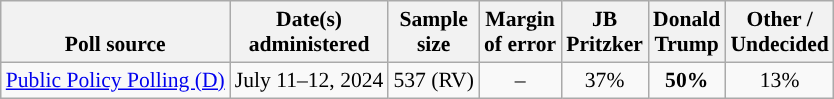<table class="wikitable sortable mw-datatable" style="font-size:90%;text-align:center;line-height:17px">
<tr valign=bottom>
<th>Poll source</th>
<th>Date(s)<br>administered</th>
<th>Sample<br>size</th>
<th>Margin<br>of error</th>
<th class="unsortable">JB<br>Pritzker<br></th>
<th class="unsortable">Donald<br>Trump<br></th>
<th class="unsortable">Other /<br>Undecided</th>
</tr>
<tr>
<td style="text-align:left;"><a href='#'>Public Policy Polling (D)</a></td>
<td data-sort-value="2024-07-22">July 11–12, 2024</td>
<td>537 (RV)</td>
<td>–</td>
<td>37%</td>
<td style="background-color:"><strong>50%</strong></td>
<td>13%</td>
</tr>
</table>
